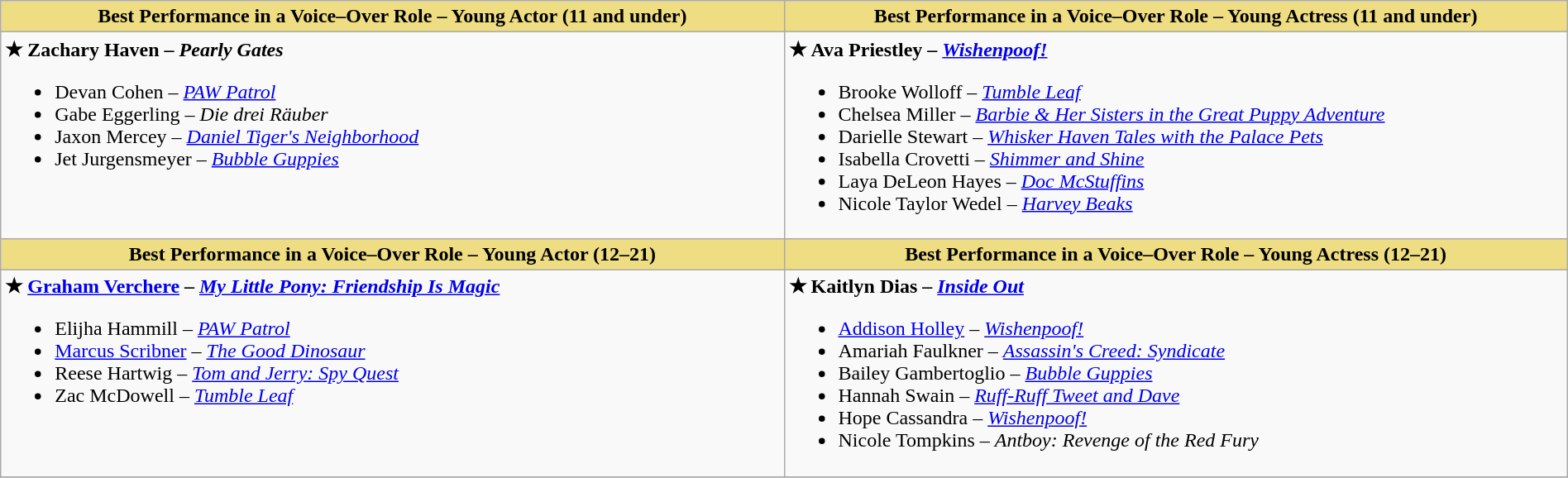<table class="wikitable" style="width:100%;">
<tr>
<th style="background:#EEDD82; width:50%;">Best Performance in a Voice–Over Role – Young Actor (11 and under)</th>
<th style="background:#EEDD82; width:50%;">Best Performance in a Voice–Over Role – Young Actress (11 and under)</th>
</tr>
<tr>
<td valign="top"><strong>★</strong> <strong>Zachary Haven</strong> <strong>–</strong> <strong><em>Pearly Gates</em></strong><br><ul><li>Devan Cohen – <em><a href='#'>PAW Patrol</a></em></li><li>Gabe Eggerling – <em>Die drei Räuber</em></li><li>Jaxon Mercey  – <em><a href='#'>Daniel Tiger's Neighborhood</a></em></li><li>Jet Jurgensmeyer – <em><a href='#'>Bubble Guppies</a></em></li></ul></td>
<td valign="top"><strong>★</strong> <strong>Ava Priestley</strong> <strong>–</strong> <strong><em><a href='#'>Wishenpoof!</a></em></strong><br><ul><li>Brooke Wolloff – <em><a href='#'>Tumble Leaf</a></em></li><li>Chelsea Miller – <em><a href='#'>Barbie & Her Sisters in the Great Puppy Adventure</a></em></li><li>Darielle Stewart  – <em><a href='#'>Whisker Haven Tales with the Palace Pets</a></em></li><li>Isabella Crovetti – <em><a href='#'>Shimmer and Shine</a></em></li><li>Laya DeLeon Hayes – <em><a href='#'>Doc McStuffins</a></em></li><li>Nicole Taylor Wedel – <em><a href='#'>Harvey Beaks</a></em></li></ul></td>
</tr>
<tr>
<th style="background:#EEDD82; width:50%;">Best Performance in a Voice–Over Role – Young Actor (12–21)</th>
<th style="background:#EEDD82; width:50%;">Best Performance in a Voice–Over Role – Young Actress (12–21)</th>
</tr>
<tr>
<td valign="top"><strong>★</strong> <strong><a href='#'>Graham Verchere</a></strong> <strong>–</strong> <strong><em><a href='#'>My Little Pony: Friendship Is Magic</a></em></strong><br><ul><li>Elijha Hammill – <em><a href='#'>PAW Patrol</a></em></li><li><a href='#'>Marcus Scribner</a> – <em><a href='#'>The Good Dinosaur</a></em></li><li>Reese Hartwig  – <em><a href='#'>Tom and Jerry: Spy Quest</a></em></li><li>Zac McDowell – <em><a href='#'>Tumble Leaf</a></em></li></ul></td>
<td valign="top"><strong>★</strong> <strong>Kaitlyn Dias</strong> <strong>–</strong> <strong><em><a href='#'>Inside Out</a></em></strong><br><ul><li><a href='#'>Addison Holley</a> – <em><a href='#'>Wishenpoof!</a></em></li><li>Amariah Faulkner – <em><a href='#'>Assassin's Creed: Syndicate</a></em></li><li>Bailey Gambertoglio  – <em><a href='#'>Bubble Guppies</a></em></li><li>Hannah Swain – <em><a href='#'>Ruff-Ruff Tweet and Dave</a></em></li><li>Hope Cassandra – <em><a href='#'>Wishenpoof!</a></em></li><li>Nicole Tompkins – <em>Antboy: Revenge of the Red Fury</em></li></ul></td>
</tr>
<tr>
</tr>
</table>
